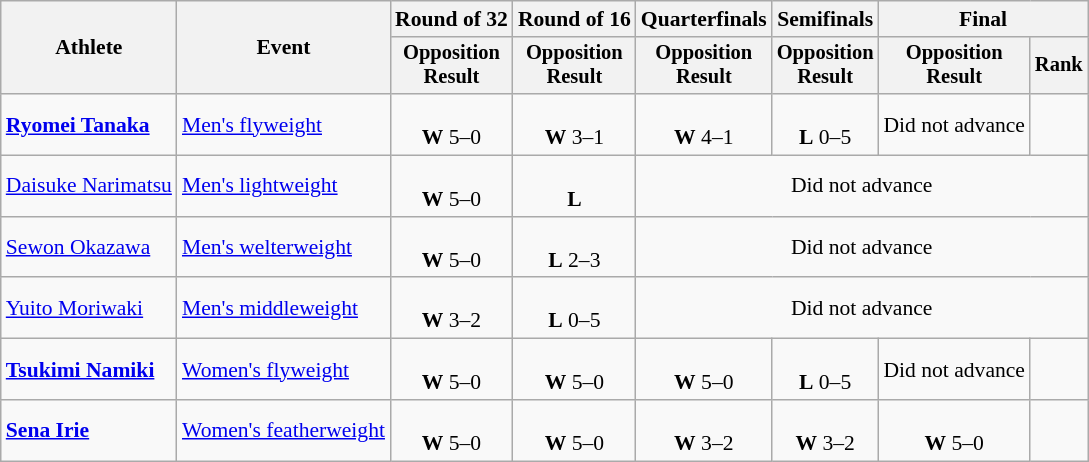<table class="wikitable" style="font-size:90%">
<tr>
<th rowspan="2">Athlete</th>
<th rowspan="2">Event</th>
<th>Round of 32</th>
<th>Round of 16</th>
<th>Quarterfinals</th>
<th>Semifinals</th>
<th colspan=2>Final</th>
</tr>
<tr style="font-size:95%">
<th>Opposition<br>Result</th>
<th>Opposition<br>Result</th>
<th>Opposition<br>Result</th>
<th>Opposition<br>Result</th>
<th>Opposition<br>Result</th>
<th>Rank</th>
</tr>
<tr align=center>
<td align=left><strong><a href='#'>Ryomei Tanaka</a></strong></td>
<td align=left><a href='#'>Men's flyweight</a></td>
<td><br><strong>W</strong> 5–0</td>
<td><br><strong>W</strong> 3–1</td>
<td><br><strong>W</strong> 4–1</td>
<td><br><strong>L</strong> 0–5</td>
<td>Did not advance</td>
<td></td>
</tr>
<tr align=center>
<td align=left><a href='#'>Daisuke Narimatsu</a></td>
<td align=left><a href='#'>Men's lightweight</a></td>
<td><br><strong>W</strong> 5–0</td>
<td><br> <strong>L</strong> </td>
<td colspan=4>Did not advance</td>
</tr>
<tr align=center>
<td align=left><a href='#'>Sewon Okazawa</a></td>
<td align=left><a href='#'>Men's welterweight</a></td>
<td><br><strong>W</strong> 5–0</td>
<td><br><strong>L</strong> 2–3</td>
<td colspan=4>Did not advance</td>
</tr>
<tr align=center>
<td align=left><a href='#'>Yuito Moriwaki</a></td>
<td align=left><a href='#'>Men's middleweight</a></td>
<td><br><strong>W</strong> 3–2</td>
<td><br> <strong>L</strong> 0–5</td>
<td colspan=4>Did not advance</td>
</tr>
<tr align=center>
<td align=left><strong><a href='#'>Tsukimi Namiki</a></strong></td>
<td align=left><a href='#'>Women's flyweight</a></td>
<td><br><strong>W</strong> 5–0</td>
<td><br><strong>W</strong> 5–0</td>
<td><br><strong>W</strong> 5–0</td>
<td><br><strong>L</strong> 0–5</td>
<td>Did not advance</td>
<td></td>
</tr>
<tr align=center>
<td align=left><strong><a href='#'>Sena Irie</a></strong></td>
<td align=left><a href='#'>Women's featherweight</a></td>
<td><br><strong>W</strong> 5–0</td>
<td><br><strong>W</strong> 5–0</td>
<td><br><strong>W</strong> 3–2</td>
<td><br><strong>W</strong> 3–2</td>
<td><br><strong>W</strong> 5–0</td>
<td></td>
</tr>
</table>
